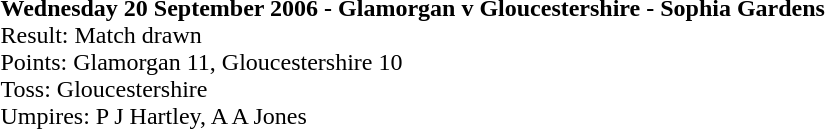<table>
<tr>
<td><strong>Wednesday 20 September 2006 - Glamorgan 	v 	Gloucestershire - Sophia Gardens</strong><br>Result: Match drawn<br>
Points: Glamorgan 11, Gloucestershire 10<br>Toss: Gloucestershire<br>
Umpires: P J Hartley, A A Jones<br></td>
</tr>
</table>
